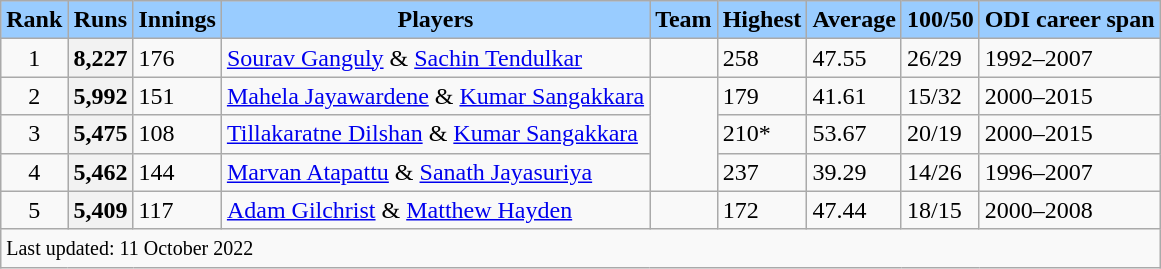<table class="wikitable sortable" style="text-align:centre;">
<tr style="background:#9cf;">
<th style="background:#9cf;" scope="col">Rank</th>
<th scope="col" style="background:#9cf;">Runs</th>
<th scope="col" style="background:#9cf;">Innings</th>
<th scope="col" style="background:#9cf;">Players</th>
<th scope="col" style="background:#9cf;">Team</th>
<th scope="col" style="background:#9cf;">Highest</th>
<th scope="col" style="background:#9cf;">Average</th>
<th scope="col" style="background:#9cf;">100/50</th>
<th scope="col" style="background:#9cf;">ODI career span</th>
</tr>
<tr>
<td align=center>1</td>
<th scope-"row">8,227</th>
<td>176</td>
<td><a href='#'>Sourav Ganguly</a> & <a href='#'>Sachin Tendulkar</a></td>
<td></td>
<td>258</td>
<td>47.55</td>
<td>26/29</td>
<td>1992–2007</td>
</tr>
<tr>
<td align=center>2</td>
<th scope="row">5,992</th>
<td>151</td>
<td><a href='#'>Mahela Jayawardene</a> & <a href='#'>Kumar Sangakkara</a></td>
<td rowspan=3></td>
<td>179</td>
<td>41.61</td>
<td>15/32</td>
<td>2000–2015</td>
</tr>
<tr>
<td align=center>3</td>
<th scope="row">5,475</th>
<td>108</td>
<td><a href='#'>Tillakaratne Dilshan</a> & <a href='#'>Kumar Sangakkara</a></td>
<td>210*</td>
<td>53.67</td>
<td>20/19</td>
<td>2000–2015</td>
</tr>
<tr>
<td align=center>4</td>
<th scope="row">5,462</th>
<td>144</td>
<td><a href='#'>Marvan Atapattu</a> & <a href='#'>Sanath Jayasuriya</a></td>
<td>237</td>
<td>39.29</td>
<td>14/26</td>
<td>1996–2007</td>
</tr>
<tr>
<td align=center>5</td>
<th scope="row">5,409</th>
<td>117</td>
<td><a href='#'>Adam Gilchrist</a> & <a href='#'>Matthew Hayden</a></td>
<td></td>
<td>172</td>
<td>47.44</td>
<td>18/15</td>
<td>2000–2008</td>
</tr>
<tr class="sortbottom">
<td scope="row" colspan=9><small>Last updated: 11 October 2022</small></td>
</tr>
</table>
